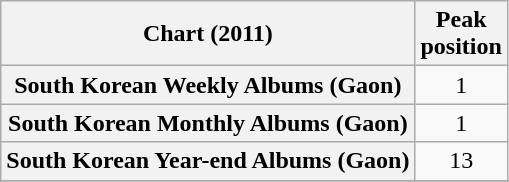<table class="wikitable sortable plainrowheaders" style="text-align:center">
<tr>
<th scope="col">Chart (2011)</th>
<th scope="col">Peak<br>position</th>
</tr>
<tr>
<th scope="row">South Korean Weekly Albums (Gaon)</th>
<td align="center">1</td>
</tr>
<tr>
<th scope="row">South Korean Monthly Albums (Gaon)</th>
<td align="center">1</td>
</tr>
<tr>
<th scope="row">South Korean Year-end Albums (Gaon)</th>
<td align="center">13</td>
</tr>
<tr>
</tr>
</table>
